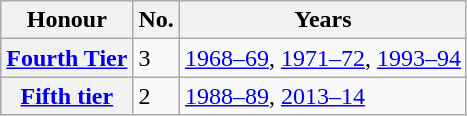<table class="wikitable plainrowheaders">
<tr>
<th scope=col>Honour</th>
<th scope=col>No.</th>
<th scope=col>Years</th>
</tr>
<tr>
<th scope=row><a href='#'>Fourth Tier</a></th>
<td>3</td>
<td><a href='#'>1968–69</a>, <a href='#'>1971–72</a>, <a href='#'>1993–94</a></td>
</tr>
<tr>
<th scope=row><a href='#'>Fifth tier</a></th>
<td>2</td>
<td><a href='#'>1988–89</a>, <a href='#'>2013–14</a></td>
</tr>
</table>
